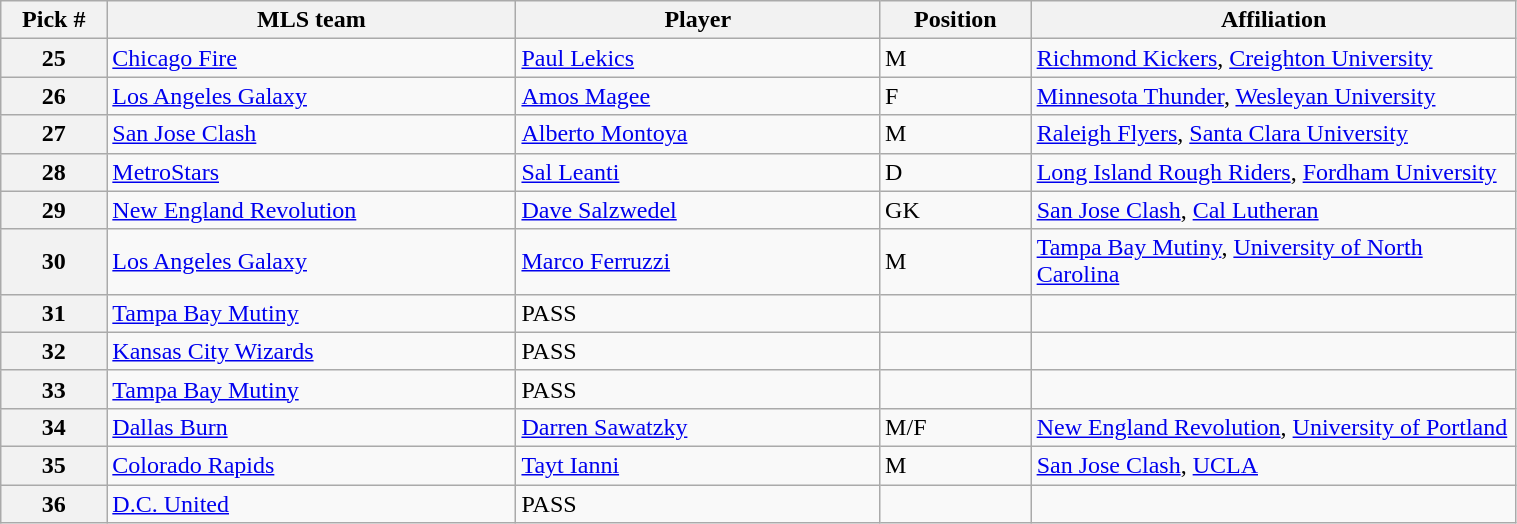<table class="wikitable sortable" style="width:80%">
<tr>
<th width=7%>Pick #</th>
<th width=27%>MLS team</th>
<th width=24%>Player</th>
<th width=10%>Position</th>
<th width=33%>Affiliation</th>
</tr>
<tr>
<th>25</th>
<td><a href='#'>Chicago Fire</a></td>
<td><a href='#'>Paul Lekics</a></td>
<td>M</td>
<td><a href='#'>Richmond Kickers</a>, <a href='#'>Creighton University</a></td>
</tr>
<tr>
<th>26</th>
<td><a href='#'>Los Angeles Galaxy</a></td>
<td><a href='#'>Amos Magee</a></td>
<td>F</td>
<td><a href='#'>Minnesota Thunder</a>, <a href='#'>Wesleyan University</a></td>
</tr>
<tr>
<th>27</th>
<td><a href='#'>San Jose Clash</a></td>
<td><a href='#'>Alberto Montoya</a></td>
<td>M</td>
<td><a href='#'>Raleigh Flyers</a>, <a href='#'>Santa Clara University</a></td>
</tr>
<tr>
<th>28</th>
<td><a href='#'>MetroStars</a></td>
<td><a href='#'>Sal Leanti</a></td>
<td>D</td>
<td><a href='#'>Long Island Rough Riders</a>, <a href='#'>Fordham University</a></td>
</tr>
<tr>
<th>29</th>
<td><a href='#'>New England Revolution</a></td>
<td><a href='#'>Dave Salzwedel</a></td>
<td>GK</td>
<td><a href='#'>San Jose Clash</a>, <a href='#'>Cal Lutheran</a></td>
</tr>
<tr>
<th>30</th>
<td><a href='#'>Los Angeles Galaxy</a></td>
<td><a href='#'>Marco Ferruzzi</a></td>
<td>M</td>
<td><a href='#'>Tampa Bay Mutiny</a>, <a href='#'>University of North Carolina</a></td>
</tr>
<tr>
<th>31</th>
<td><a href='#'>Tampa Bay Mutiny</a></td>
<td>PASS</td>
<td></td>
<td></td>
</tr>
<tr>
<th>32</th>
<td><a href='#'>Kansas City Wizards</a></td>
<td>PASS</td>
<td></td>
<td></td>
</tr>
<tr>
<th>33</th>
<td><a href='#'>Tampa Bay Mutiny</a></td>
<td>PASS</td>
<td></td>
<td></td>
</tr>
<tr>
<th>34</th>
<td><a href='#'>Dallas Burn</a></td>
<td><a href='#'>Darren Sawatzky</a></td>
<td>M/F</td>
<td><a href='#'>New England Revolution</a>, <a href='#'>University of Portland</a></td>
</tr>
<tr>
<th>35</th>
<td><a href='#'>Colorado Rapids</a></td>
<td><a href='#'>Tayt Ianni</a></td>
<td>M</td>
<td><a href='#'>San Jose Clash</a>, <a href='#'>UCLA</a></td>
</tr>
<tr>
<th>36</th>
<td><a href='#'>D.C. United</a></td>
<td>PASS</td>
<td></td>
<td></td>
</tr>
</table>
